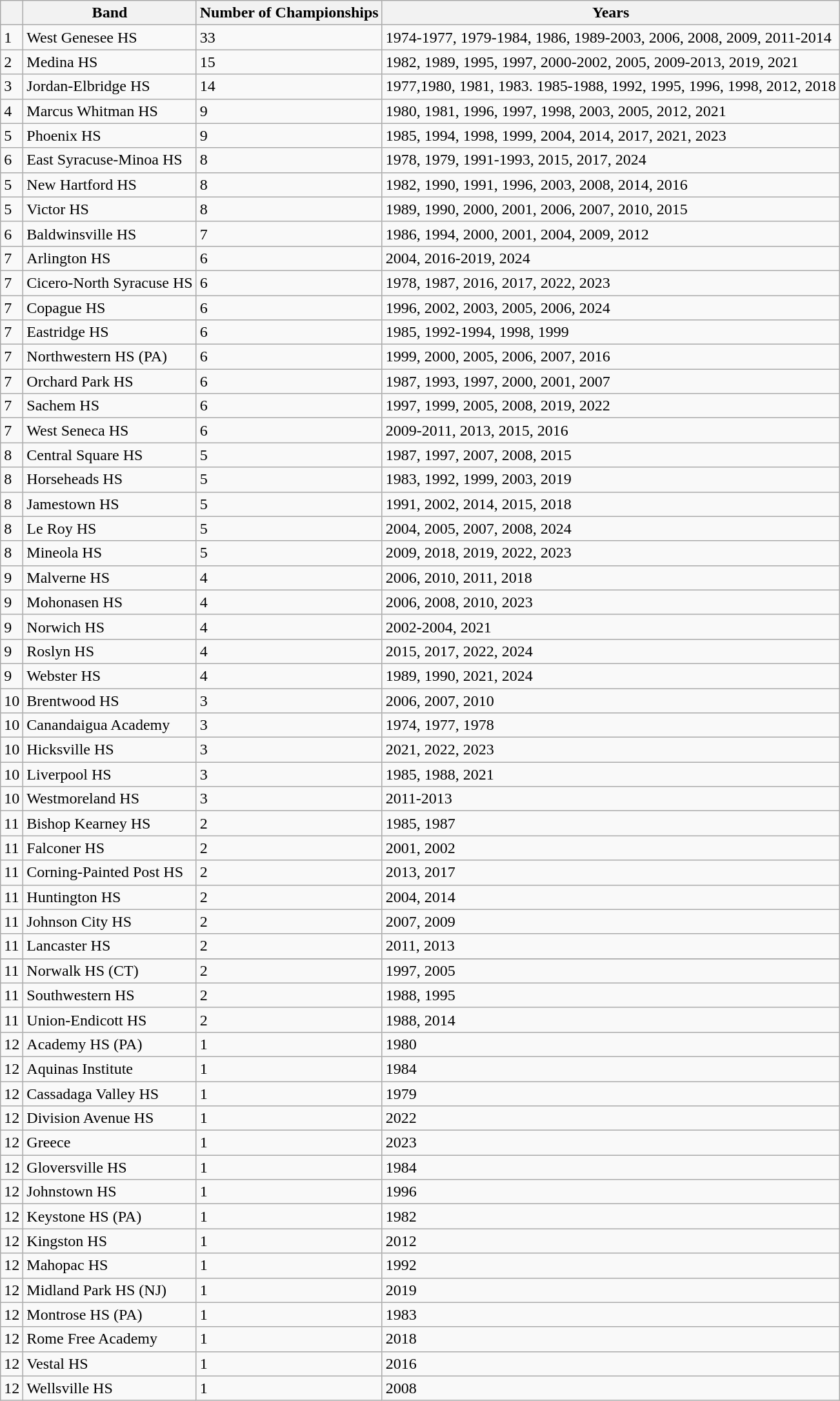<table class="wikitable sortable">
<tr>
<th></th>
<th>Band</th>
<th>Number of Championships</th>
<th>Years</th>
</tr>
<tr>
<td>1</td>
<td>West Genesee HS</td>
<td>33</td>
<td>1974-1977, 1979-1984, 1986, 1989-2003, 2006, 2008, 2009, 2011-2014</td>
</tr>
<tr>
<td>2</td>
<td>Medina HS</td>
<td>15</td>
<td>1982, 1989, 1995, 1997, 2000-2002, 2005, 2009-2013, 2019, 2021</td>
</tr>
<tr>
<td>3</td>
<td>Jordan-Elbridge HS</td>
<td>14</td>
<td>1977,1980, 1981, 1983. 1985-1988, 1992, 1995, 1996, 1998, 2012, 2018</td>
</tr>
<tr>
<td>4</td>
<td>Marcus Whitman HS</td>
<td>9</td>
<td>1980, 1981, 1996, 1997, 1998, 2003, 2005, 2012, 2021</td>
</tr>
<tr>
<td>5</td>
<td>Phoenix HS</td>
<td>9</td>
<td>1985, 1994, 1998, 1999, 2004, 2014, 2017, 2021, 2023</td>
</tr>
<tr>
<td>6</td>
<td>East Syracuse-Minoa HS</td>
<td>8</td>
<td>1978, 1979, 1991-1993, 2015, 2017, 2024</td>
</tr>
<tr>
<td>5</td>
<td>New Hartford HS</td>
<td>8</td>
<td>1982, 1990, 1991, 1996, 2003, 2008, 2014, 2016</td>
</tr>
<tr>
<td>5</td>
<td>Victor HS</td>
<td>8</td>
<td>1989, 1990, 2000, 2001, 2006, 2007, 2010, 2015</td>
</tr>
<tr>
<td>6</td>
<td>Baldwinsville HS</td>
<td>7</td>
<td>1986, 1994, 2000, 2001, 2004, 2009, 2012</td>
</tr>
<tr>
<td>7</td>
<td>Arlington HS</td>
<td>6</td>
<td>2004, 2016-2019, 2024</td>
</tr>
<tr>
<td>7</td>
<td>Cicero-North Syracuse HS</td>
<td>6</td>
<td>1978, 1987, 2016, 2017, 2022, 2023</td>
</tr>
<tr>
<td>7</td>
<td>Copague HS</td>
<td>6</td>
<td>1996, 2002, 2003, 2005, 2006, 2024</td>
</tr>
<tr>
<td>7</td>
<td>Eastridge HS</td>
<td>6</td>
<td>1985, 1992-1994, 1998, 1999</td>
</tr>
<tr>
<td>7</td>
<td>Northwestern HS (PA)</td>
<td>6</td>
<td>1999, 2000, 2005, 2006, 2007, 2016</td>
</tr>
<tr>
<td>7</td>
<td>Orchard Park HS</td>
<td>6</td>
<td>1987, 1993, 1997, 2000, 2001, 2007</td>
</tr>
<tr>
<td>7</td>
<td>Sachem HS</td>
<td>6</td>
<td>1997, 1999, 2005, 2008, 2019, 2022</td>
</tr>
<tr>
<td>7</td>
<td>West Seneca HS</td>
<td>6</td>
<td>2009-2011, 2013, 2015, 2016</td>
</tr>
<tr>
<td>8</td>
<td>Central Square HS</td>
<td>5</td>
<td>1987, 1997, 2007, 2008, 2015</td>
</tr>
<tr>
<td>8</td>
<td>Horseheads HS</td>
<td>5</td>
<td>1983, 1992, 1999, 2003, 2019</td>
</tr>
<tr>
<td>8</td>
<td>Jamestown HS</td>
<td>5</td>
<td>1991, 2002, 2014, 2015, 2018</td>
</tr>
<tr>
<td>8</td>
<td>Le Roy HS</td>
<td>5</td>
<td>2004, 2005, 2007, 2008, 2024</td>
</tr>
<tr>
<td>8</td>
<td>Mineola HS</td>
<td>5</td>
<td>2009, 2018, 2019, 2022, 2023</td>
</tr>
<tr>
<td>9</td>
<td>Malverne HS</td>
<td>4</td>
<td>2006, 2010, 2011, 2018</td>
</tr>
<tr>
<td>9</td>
<td>Mohonasen HS</td>
<td>4</td>
<td>2006, 2008, 2010, 2023</td>
</tr>
<tr>
<td>9</td>
<td>Norwich HS</td>
<td>4</td>
<td>2002-2004, 2021</td>
</tr>
<tr>
<td>9</td>
<td>Roslyn HS</td>
<td>4</td>
<td>2015, 2017, 2022, 2024</td>
</tr>
<tr>
<td>9</td>
<td>Webster HS</td>
<td>4</td>
<td>1989, 1990, 2021, 2024</td>
</tr>
<tr>
<td>10</td>
<td>Brentwood HS</td>
<td>3</td>
<td>2006, 2007, 2010</td>
</tr>
<tr>
<td>10</td>
<td>Canandaigua Academy</td>
<td>3</td>
<td>1974, 1977, 1978</td>
</tr>
<tr>
<td>10</td>
<td>Hicksville HS</td>
<td>3</td>
<td>2021, 2022, 2023</td>
</tr>
<tr>
<td>10</td>
<td>Liverpool HS</td>
<td>3</td>
<td>1985, 1988, 2021</td>
</tr>
<tr>
<td>10</td>
<td>Westmoreland HS</td>
<td>3</td>
<td>2011-2013</td>
</tr>
<tr>
<td>11</td>
<td>Bishop Kearney HS</td>
<td>2</td>
<td>1985, 1987</td>
</tr>
<tr>
<td>11</td>
<td>Falconer HS</td>
<td>2</td>
<td>2001, 2002</td>
</tr>
<tr>
<td>11</td>
<td>Corning-Painted Post HS</td>
<td>2</td>
<td>2013, 2017</td>
</tr>
<tr>
<td>11</td>
<td>Huntington HS</td>
<td>2</td>
<td>2004, 2014</td>
</tr>
<tr>
<td>11</td>
<td>Johnson City HS</td>
<td>2</td>
<td>2007, 2009</td>
</tr>
<tr>
<td>11</td>
<td>Lancaster HS</td>
<td>2</td>
<td>2011, 2013</td>
</tr>
<tr>
</tr>
<tr>
<td>11</td>
<td>Norwalk HS (CT)</td>
<td>2</td>
<td>1997, 2005</td>
</tr>
<tr>
<td>11</td>
<td>Southwestern HS</td>
<td>2</td>
<td>1988, 1995</td>
</tr>
<tr>
<td>11</td>
<td>Union-Endicott HS</td>
<td>2</td>
<td>1988, 2014</td>
</tr>
<tr>
<td>12</td>
<td>Academy HS (PA)</td>
<td>1</td>
<td>1980</td>
</tr>
<tr>
<td>12</td>
<td>Aquinas Institute</td>
<td>1</td>
<td>1984</td>
</tr>
<tr>
<td>12</td>
<td>Cassadaga Valley HS</td>
<td>1</td>
<td>1979</td>
</tr>
<tr>
<td>12</td>
<td>Division Avenue HS</td>
<td>1</td>
<td>2022</td>
</tr>
<tr>
<td>12</td>
<td>Greece</td>
<td>1</td>
<td>2023</td>
</tr>
<tr>
<td>12</td>
<td>Gloversville HS</td>
<td>1</td>
<td>1984</td>
</tr>
<tr>
<td>12</td>
<td>Johnstown HS</td>
<td>1</td>
<td>1996</td>
</tr>
<tr>
<td>12</td>
<td>Keystone HS (PA)</td>
<td>1</td>
<td>1982</td>
</tr>
<tr>
<td>12</td>
<td>Kingston HS</td>
<td>1</td>
<td>2012</td>
</tr>
<tr>
<td>12</td>
<td>Mahopac HS</td>
<td>1</td>
<td>1992</td>
</tr>
<tr>
<td>12</td>
<td>Midland Park HS (NJ)</td>
<td>1</td>
<td>2019</td>
</tr>
<tr>
<td>12</td>
<td>Montrose HS (PA)</td>
<td>1</td>
<td>1983</td>
</tr>
<tr>
<td>12</td>
<td>Rome Free Academy</td>
<td>1</td>
<td>2018</td>
</tr>
<tr>
<td>12</td>
<td>Vestal HS</td>
<td>1</td>
<td>2016</td>
</tr>
<tr>
<td>12</td>
<td>Wellsville HS</td>
<td>1</td>
<td>2008</td>
</tr>
</table>
